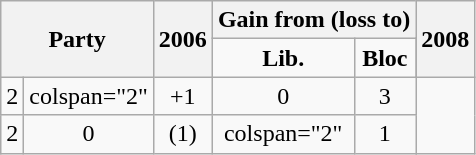<table class="wikitable" style="text-align:center" align="center">
<tr>
<th rowspan="2" colspan="2">Party</th>
<th rowspan="2">2006</th>
<th colspan="4">Gain from (loss to)</th>
<th rowspan="2">2008</th>
</tr>
<tr>
<td><strong>Lib.</strong></td>
<td><strong>Bloc</strong></td>
</tr>
<tr>
<td>2</td>
<td>colspan="2" </td>
<td>+1</td>
<td>0</td>
<td>3</td>
</tr>
<tr>
<td>2</td>
<td>0</td>
<td>(1)</td>
<td>colspan="2" </td>
<td>1</td>
</tr>
</table>
